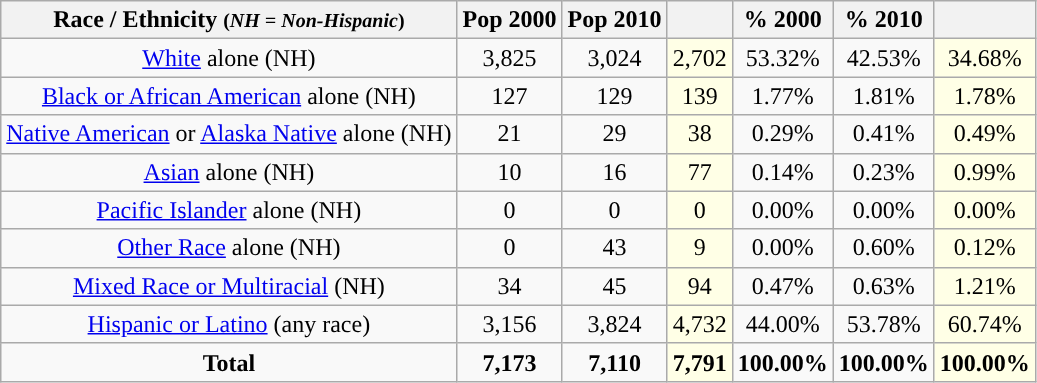<table class="wikitable" style="text-align:center;">
<tr>
<th>Race / Ethnicity <small>(<em>NH = Non-Hispanic</em>)</small></th>
<th>Pop 2000</th>
<th>Pop 2010</th>
<th></th>
<th>% 2000</th>
<th>% 2010</th>
<th></th>
</tr>
<tr>
<td><a href='#'>White</a> alone (NH)</td>
<td>3,825</td>
<td>3,024</td>
<td style='background: #ffffe6;'>2,702</td>
<td>53.32%</td>
<td>42.53%</td>
<td style='background: #ffffe6;'>34.68%</td>
</tr>
<tr>
<td><a href='#'>Black or African American</a> alone (NH)</td>
<td>127</td>
<td>129</td>
<td style='background: #ffffe6;'>139</td>
<td>1.77%</td>
<td>1.81%</td>
<td style='background: #ffffe6;'>1.78%</td>
</tr>
<tr>
<td><a href='#'>Native American</a> or <a href='#'>Alaska Native</a> alone (NH)</td>
<td>21</td>
<td>29</td>
<td style='background: #ffffe6;'>38</td>
<td>0.29%</td>
<td>0.41%</td>
<td style='background: #ffffe6;'>0.49%</td>
</tr>
<tr>
<td><a href='#'>Asian</a> alone (NH)</td>
<td>10</td>
<td>16</td>
<td style='background: #ffffe6;'>77</td>
<td>0.14%</td>
<td>0.23%</td>
<td style='background: #ffffe6;'>0.99%</td>
</tr>
<tr>
<td><a href='#'>Pacific Islander</a> alone (NH)</td>
<td>0</td>
<td>0</td>
<td style='background: #ffffe6;'>0</td>
<td>0.00%</td>
<td>0.00%</td>
<td style='background: #ffffe6;'>0.00%</td>
</tr>
<tr>
<td><a href='#'>Other Race</a> alone (NH)</td>
<td>0</td>
<td>43</td>
<td style='background: #ffffe6;'>9</td>
<td>0.00%</td>
<td>0.60%</td>
<td style='background: #ffffe6;'>0.12%</td>
</tr>
<tr>
<td><a href='#'>Mixed Race or Multiracial</a> (NH)</td>
<td>34</td>
<td>45</td>
<td style='background: #ffffe6;'>94</td>
<td>0.47%</td>
<td>0.63%</td>
<td style='background: #ffffe6;'>1.21%</td>
</tr>
<tr>
<td><a href='#'>Hispanic or Latino</a> (any race)</td>
<td>3,156</td>
<td>3,824</td>
<td style='background: #ffffe6;'>4,732</td>
<td>44.00%</td>
<td>53.78%</td>
<td style='background: #ffffe6;'>60.74%</td>
</tr>
<tr>
<td><strong>Total</strong></td>
<td><strong>7,173</strong></td>
<td><strong>7,110</strong></td>
<td style='background: #ffffe6;'><strong>7,791</strong></td>
<td><strong>100.00%</strong></td>
<td><strong>100.00%</strong></td>
<td style='background: #ffffe6;'><strong>100.00%</strong></td>
</tr>
</table>
